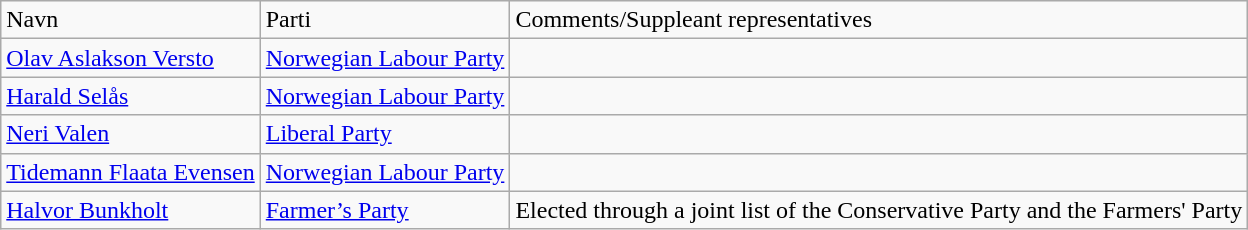<table class="wikitable">
<tr>
<td>Navn</td>
<td>Parti</td>
<td>Comments/Suppleant representatives</td>
</tr>
<tr>
<td><a href='#'>Olav Aslakson Versto</a></td>
<td><a href='#'>Norwegian Labour Party</a></td>
<td></td>
</tr>
<tr>
<td><a href='#'>Harald Selås</a></td>
<td><a href='#'>Norwegian Labour Party</a></td>
<td></td>
</tr>
<tr>
<td><a href='#'>Neri Valen</a></td>
<td><a href='#'>Liberal Party</a></td>
<td></td>
</tr>
<tr>
<td><a href='#'>Tidemann Flaata Evensen</a></td>
<td><a href='#'>Norwegian Labour Party</a></td>
<td></td>
</tr>
<tr>
<td><a href='#'>Halvor Bunkholt</a></td>
<td><a href='#'>Farmer’s Party</a></td>
<td>Elected through a joint list of the Conservative Party and the Farmers' Party</td>
</tr>
</table>
